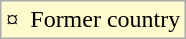<table class="wikitable">
<tr>
<td style="background: #FFFACD">¤  Former country</td>
</tr>
</table>
